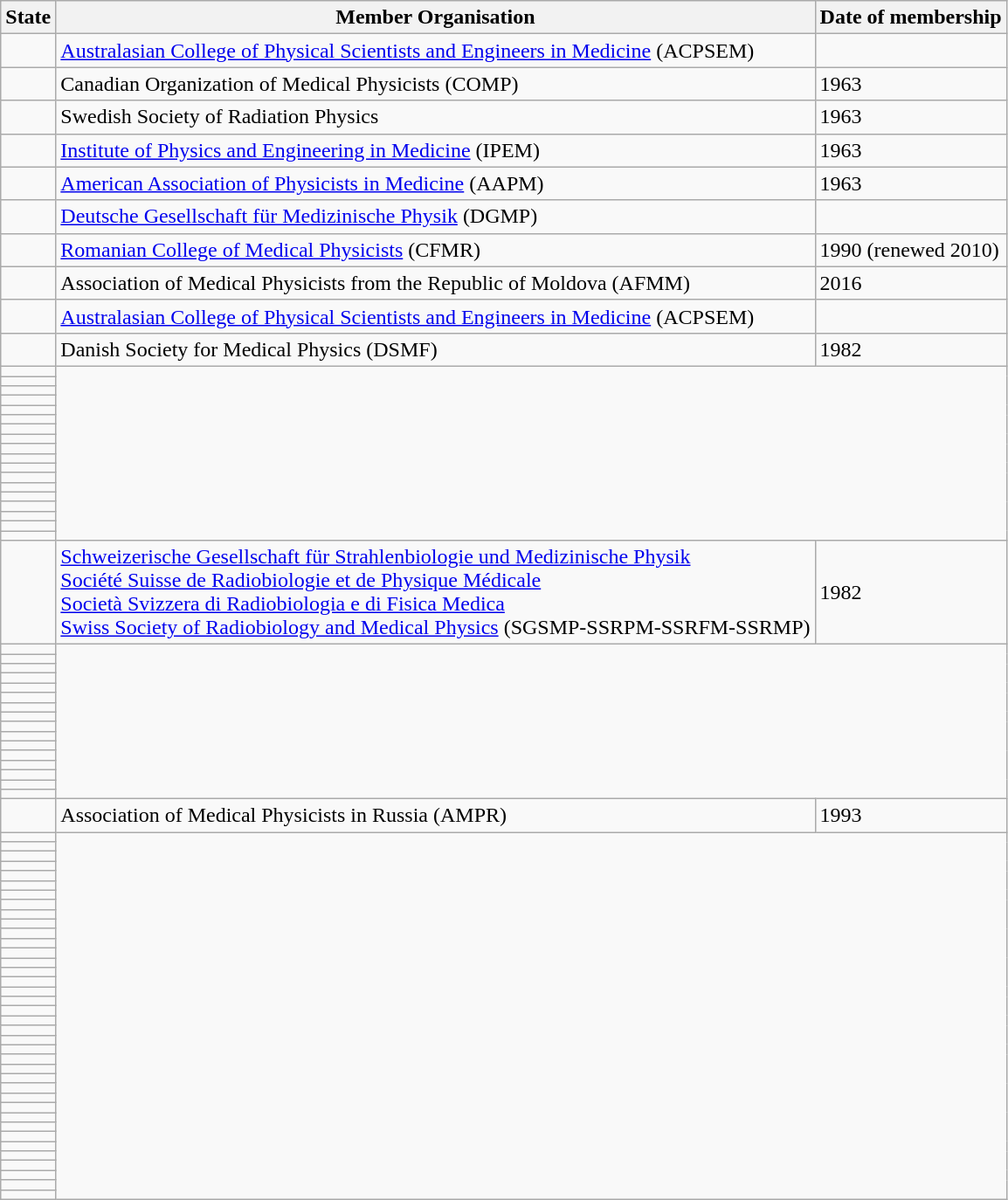<table class="wikitable sortable">
<tr>
<th><strong>State</strong></th>
<th><strong>Member Organisation</strong></th>
<th><strong>Date of membership</strong></th>
</tr>
<tr>
<td></td>
<td><a href='#'>Australasian College of Physical Scientists and Engineers in Medicine</a> (ACPSEM)</td>
</tr>
<tr>
<td></td>
<td>Canadian Organization of Medical Physicists (COMP)</td>
<td>1963</td>
</tr>
<tr>
<td></td>
<td>Swedish Society of Radiation Physics</td>
<td>1963</td>
</tr>
<tr>
<td></td>
<td><a href='#'>Institute of Physics and Engineering in Medicine</a> (IPEM)</td>
<td>1963</td>
</tr>
<tr>
<td></td>
<td><a href='#'>American Association of Physicists in Medicine</a> (AAPM)</td>
<td>1963</td>
</tr>
<tr>
<td></td>
<td><a href='#'>Deutsche Gesellschaft für Medizinische Physik</a> (DGMP)</td>
</tr>
<tr>
<td></td>
<td><a href='#'>Romanian College of Medical Physicists</a> (CFMR)</td>
<td>1990 (renewed 2010)</td>
</tr>
<tr>
<td></td>
<td>Association of Medical Physicists from the Republic of Moldova (AFMM)</td>
<td>2016</td>
</tr>
<tr>
<td></td>
<td><a href='#'>Australasian College of Physical Scientists and Engineers in Medicine</a> (ACPSEM)</td>
</tr>
<tr>
<td></td>
<td>Danish Society for Medical Physics (DSMF)</td>
<td>1982</td>
</tr>
<tr>
<td></td>
</tr>
<tr>
<td></td>
</tr>
<tr>
<td></td>
</tr>
<tr>
<td></td>
</tr>
<tr>
<td></td>
</tr>
<tr>
<td></td>
</tr>
<tr>
<td></td>
</tr>
<tr>
<td></td>
</tr>
<tr>
<td></td>
</tr>
<tr>
<td></td>
</tr>
<tr>
<td></td>
</tr>
<tr>
<td></td>
</tr>
<tr>
<td></td>
</tr>
<tr>
<td></td>
</tr>
<tr>
<td></td>
</tr>
<tr>
<td></td>
</tr>
<tr>
<td></td>
</tr>
<tr>
<td></td>
</tr>
<tr>
<td></td>
<td><a href='#'>Schweizerische Gesellschaft für Strahlenbiologie und Medizinische Physik<br>Société Suisse de Radiobiologie et de Physique Médicale<br>Società Svizzera di Radiobiologia e di Fisica Medica<br>Swiss Society of Radiobiology and Medical Physics</a> (SGSMP-SSRPM-SSRFM-SSRMP)</td>
<td>1982</td>
</tr>
<tr>
<td></td>
</tr>
<tr>
<td></td>
</tr>
<tr>
<td></td>
</tr>
<tr>
<td></td>
</tr>
<tr>
<td></td>
</tr>
<tr>
<td></td>
</tr>
<tr>
<td></td>
</tr>
<tr>
<td></td>
</tr>
<tr>
<td></td>
</tr>
<tr>
<td></td>
</tr>
<tr>
<td></td>
</tr>
<tr>
<td></td>
</tr>
<tr>
<td></td>
</tr>
<tr>
<td></td>
</tr>
<tr>
<td></td>
</tr>
<tr>
<td></td>
</tr>
<tr>
<td></td>
<td>Association of Medical Physicists in Russia (AMPR)</td>
<td>1993</td>
</tr>
<tr>
<td></td>
</tr>
<tr>
<td></td>
</tr>
<tr>
<td></td>
</tr>
<tr>
<td></td>
</tr>
<tr>
<td></td>
</tr>
<tr>
<td></td>
</tr>
<tr>
<td></td>
</tr>
<tr>
<td></td>
</tr>
<tr>
<td></td>
</tr>
<tr>
<td></td>
</tr>
<tr>
<td></td>
</tr>
<tr>
<td></td>
</tr>
<tr>
<td></td>
</tr>
<tr>
<td></td>
</tr>
<tr>
<td></td>
</tr>
<tr>
<td></td>
</tr>
<tr>
<td></td>
</tr>
<tr>
<td></td>
</tr>
<tr>
<td></td>
</tr>
<tr>
<td></td>
</tr>
<tr>
<td></td>
</tr>
<tr>
<td></td>
</tr>
<tr>
<td></td>
</tr>
<tr>
<td></td>
</tr>
<tr>
<td></td>
</tr>
<tr>
<td></td>
</tr>
<tr>
<td></td>
</tr>
<tr>
<td></td>
</tr>
<tr>
<td></td>
</tr>
<tr>
<td></td>
</tr>
<tr>
<td></td>
</tr>
<tr>
<td></td>
</tr>
<tr>
<td></td>
</tr>
<tr>
<td></td>
</tr>
<tr>
<td></td>
</tr>
<tr>
<td></td>
</tr>
<tr>
<td></td>
</tr>
<tr>
<td></td>
</tr>
</table>
